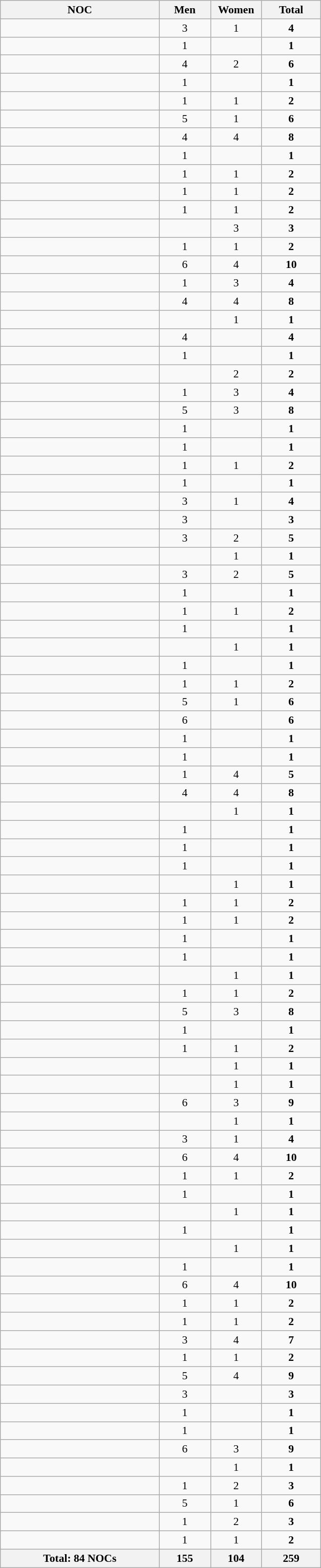<table class="wikitable" style="text-align:center; font-size:90%">
<tr>
<th width=200 align=left>NOC</th>
<th width=60>Men</th>
<th width=60>Women</th>
<th width=70>Total</th>
</tr>
<tr>
<td align=left></td>
<td>3</td>
<td>1</td>
<td><strong>4</strong></td>
</tr>
<tr>
<td align=left></td>
<td>1</td>
<td></td>
<td><strong>1</strong></td>
</tr>
<tr>
<td align=left></td>
<td>4</td>
<td>2</td>
<td><strong>6</strong></td>
</tr>
<tr>
<td align=left></td>
<td>1</td>
<td></td>
<td><strong>1</strong></td>
</tr>
<tr>
<td align=left></td>
<td>1</td>
<td>1</td>
<td><strong>2</strong></td>
</tr>
<tr>
<td align=left></td>
<td>5</td>
<td>1</td>
<td><strong>6</strong></td>
</tr>
<tr>
<td align=left></td>
<td>4</td>
<td>4</td>
<td><strong>8</strong></td>
</tr>
<tr>
<td align=left></td>
<td>1</td>
<td></td>
<td><strong>1</strong></td>
</tr>
<tr>
<td align=left></td>
<td>1</td>
<td>1</td>
<td><strong>2</strong></td>
</tr>
<tr>
<td align=left></td>
<td>1</td>
<td>1</td>
<td><strong>2</strong></td>
</tr>
<tr>
<td align=left></td>
<td>1</td>
<td>1</td>
<td><strong>2</strong></td>
</tr>
<tr>
<td align=left></td>
<td></td>
<td>3</td>
<td><strong>3</strong></td>
</tr>
<tr>
<td align=left></td>
<td>1</td>
<td>1</td>
<td><strong>2</strong></td>
</tr>
<tr>
<td align=left></td>
<td>6</td>
<td>4</td>
<td><strong>10</strong></td>
</tr>
<tr>
<td align=left></td>
<td>1</td>
<td>3</td>
<td><strong>4</strong></td>
</tr>
<tr>
<td align=left></td>
<td>4</td>
<td>4</td>
<td><strong>8</strong></td>
</tr>
<tr>
<td align=left></td>
<td></td>
<td>1</td>
<td><strong>1</strong></td>
</tr>
<tr>
<td align=left></td>
<td>4</td>
<td></td>
<td><strong>4</strong></td>
</tr>
<tr>
<td align=left></td>
<td>1</td>
<td></td>
<td><strong>1</strong></td>
</tr>
<tr>
<td align=left></td>
<td></td>
<td>2</td>
<td><strong>2</strong></td>
</tr>
<tr>
<td align=left></td>
<td>1</td>
<td>3</td>
<td><strong>4</strong></td>
</tr>
<tr>
<td align=left></td>
<td>5</td>
<td>3</td>
<td><strong>8</strong></td>
</tr>
<tr>
<td align=left></td>
<td>1</td>
<td></td>
<td><strong>1</strong></td>
</tr>
<tr>
<td align=left></td>
<td>1</td>
<td></td>
<td><strong>1</strong></td>
</tr>
<tr>
<td align=left></td>
<td>1</td>
<td>1</td>
<td><strong>2</strong></td>
</tr>
<tr>
<td align=left></td>
<td>1</td>
<td></td>
<td><strong>1</strong></td>
</tr>
<tr>
<td align=left></td>
<td>3</td>
<td>1</td>
<td><strong>4</strong></td>
</tr>
<tr>
<td align=left></td>
<td>3</td>
<td></td>
<td><strong>3</strong></td>
</tr>
<tr>
<td align=left></td>
<td>3</td>
<td>2</td>
<td><strong>5</strong></td>
</tr>
<tr>
<td align=left></td>
<td></td>
<td>1</td>
<td><strong>1</strong></td>
</tr>
<tr>
<td align=left></td>
<td>3</td>
<td>2</td>
<td><strong>5</strong></td>
</tr>
<tr>
<td align=left></td>
<td>1</td>
<td></td>
<td><strong>1</strong></td>
</tr>
<tr>
<td align=left></td>
<td>1</td>
<td>1</td>
<td><strong>2</strong></td>
</tr>
<tr>
<td align=left></td>
<td>1</td>
<td></td>
<td><strong>1</strong></td>
</tr>
<tr>
<td align=left></td>
<td></td>
<td>1</td>
<td><strong>1</strong></td>
</tr>
<tr>
<td align=left></td>
<td>1</td>
<td></td>
<td><strong>1</strong></td>
</tr>
<tr>
<td align=left></td>
<td>1</td>
<td>1</td>
<td><strong>2</strong></td>
</tr>
<tr>
<td align=left></td>
<td>5</td>
<td>1</td>
<td><strong>6</strong></td>
</tr>
<tr>
<td align=left></td>
<td>6</td>
<td></td>
<td><strong>6</strong></td>
</tr>
<tr>
<td align=left></td>
<td>1</td>
<td></td>
<td><strong>1</strong></td>
</tr>
<tr>
<td align=left></td>
<td>1</td>
<td></td>
<td><strong>1</strong></td>
</tr>
<tr>
<td align=left></td>
<td>1</td>
<td>4</td>
<td><strong>5</strong></td>
</tr>
<tr>
<td align=left></td>
<td>4</td>
<td>4</td>
<td><strong>8</strong></td>
</tr>
<tr>
<td align=left></td>
<td></td>
<td>1</td>
<td><strong>1</strong></td>
</tr>
<tr>
<td align=left></td>
<td>1</td>
<td></td>
<td><strong>1</strong></td>
</tr>
<tr>
<td align=left></td>
<td>1</td>
<td></td>
<td><strong>1</strong></td>
</tr>
<tr>
<td align=left></td>
<td>1</td>
<td></td>
<td><strong>1</strong></td>
</tr>
<tr>
<td align=left></td>
<td></td>
<td>1</td>
<td><strong>1</strong></td>
</tr>
<tr>
<td align=left></td>
<td>1</td>
<td>1</td>
<td><strong>2</strong></td>
</tr>
<tr>
<td align=left></td>
<td>1</td>
<td>1</td>
<td><strong>2</strong></td>
</tr>
<tr>
<td align=left></td>
<td>1</td>
<td></td>
<td><strong>1</strong></td>
</tr>
<tr>
<td align=left></td>
<td>1</td>
<td></td>
<td><strong>1</strong></td>
</tr>
<tr>
<td align=left></td>
<td></td>
<td>1</td>
<td><strong>1</strong></td>
</tr>
<tr>
<td align=left></td>
<td>1</td>
<td>1</td>
<td><strong>2</strong></td>
</tr>
<tr>
<td align=left></td>
<td>5</td>
<td>3</td>
<td><strong>8</strong></td>
</tr>
<tr>
<td align=left></td>
<td>1</td>
<td></td>
<td><strong>1</strong></td>
</tr>
<tr>
<td align=left></td>
<td>1</td>
<td>1</td>
<td><strong>2</strong></td>
</tr>
<tr>
<td align=left></td>
<td></td>
<td>1</td>
<td><strong>1</strong></td>
</tr>
<tr>
<td align=left></td>
<td></td>
<td>1</td>
<td><strong>1</strong></td>
</tr>
<tr>
<td align=left></td>
<td>6</td>
<td>3</td>
<td><strong>9</strong></td>
</tr>
<tr>
<td align=left></td>
<td></td>
<td>1</td>
<td><strong>1</strong></td>
</tr>
<tr>
<td align=left></td>
<td>3</td>
<td>1</td>
<td><strong>4</strong></td>
</tr>
<tr>
<td align=left></td>
<td>6</td>
<td>4</td>
<td><strong>10</strong></td>
</tr>
<tr>
<td align=left></td>
<td>1</td>
<td>1</td>
<td><strong>2</strong></td>
</tr>
<tr>
<td align=left></td>
<td>1</td>
<td></td>
<td><strong>1</strong></td>
</tr>
<tr>
<td align=left></td>
<td></td>
<td>1</td>
<td><strong>1</strong></td>
</tr>
<tr>
<td align=left></td>
<td>1</td>
<td></td>
<td><strong>1</strong></td>
</tr>
<tr>
<td align=left></td>
<td></td>
<td>1</td>
<td><strong>1</strong></td>
</tr>
<tr>
<td align=left></td>
<td>1</td>
<td></td>
<td><strong>1</strong></td>
</tr>
<tr>
<td align=left></td>
<td>6</td>
<td>4</td>
<td><strong>10</strong></td>
</tr>
<tr>
<td align=left></td>
<td>1</td>
<td>1</td>
<td><strong>2</strong></td>
</tr>
<tr>
<td align=left></td>
<td>1</td>
<td>1</td>
<td><strong>2</strong></td>
</tr>
<tr>
<td align=left></td>
<td>3</td>
<td>4</td>
<td><strong>7</strong></td>
</tr>
<tr>
<td align=left></td>
<td>1</td>
<td>1</td>
<td><strong>2</strong></td>
</tr>
<tr>
<td align=left></td>
<td>5</td>
<td>4</td>
<td><strong>9</strong></td>
</tr>
<tr>
<td align=left></td>
<td>3</td>
<td></td>
<td><strong>3</strong></td>
</tr>
<tr>
<td align=left></td>
<td>1</td>
<td></td>
<td><strong>1</strong></td>
</tr>
<tr>
<td align=left></td>
<td>1</td>
<td></td>
<td><strong>1</strong></td>
</tr>
<tr>
<td align=left></td>
<td>6</td>
<td>3</td>
<td><strong>9</strong></td>
</tr>
<tr>
<td align=left></td>
<td></td>
<td>1</td>
<td><strong>1</strong></td>
</tr>
<tr>
<td align=left></td>
<td>1</td>
<td>2</td>
<td><strong>3</strong></td>
</tr>
<tr>
<td align=left></td>
<td>5</td>
<td>1</td>
<td><strong>6</strong></td>
</tr>
<tr>
<td align=left></td>
<td>1</td>
<td>2</td>
<td><strong>3</strong></td>
</tr>
<tr>
<td align=left></td>
<td>1</td>
<td>1</td>
<td><strong>2</strong></td>
</tr>
<tr>
<th>Total: 84 NOCs</th>
<th>155</th>
<th>104</th>
<th>259</th>
</tr>
</table>
